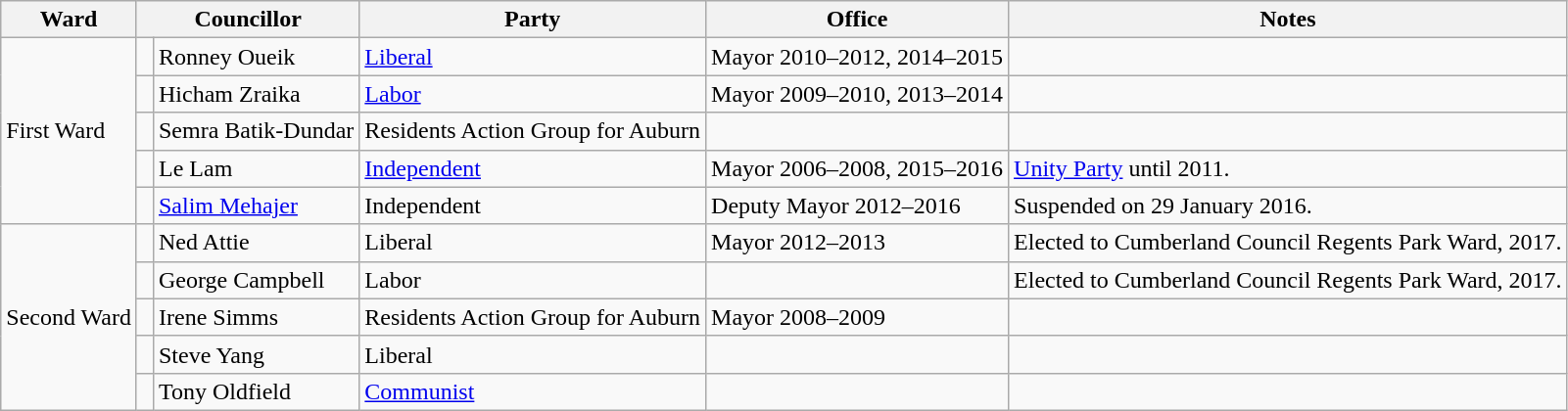<table class="wikitable">
<tr>
<th>Ward</th>
<th colspan="2">Councillor</th>
<th>Party</th>
<th>Office</th>
<th>Notes</th>
</tr>
<tr>
<td rowspan="5">First Ward</td>
<td> </td>
<td>Ronney Oueik</td>
<td><a href='#'>Liberal</a></td>
<td>Mayor 2010–2012, 2014–2015</td>
<td></td>
</tr>
<tr>
<td> </td>
<td>Hicham Zraika</td>
<td><a href='#'>Labor</a></td>
<td>Mayor 2009–2010, 2013–2014</td>
<td></td>
</tr>
<tr>
<td> </td>
<td>Semra Batik-Dundar</td>
<td>Residents Action Group for Auburn</td>
<td></td>
<td></td>
</tr>
<tr>
<td> </td>
<td>Le Lam</td>
<td><a href='#'>Independent</a></td>
<td>Mayor 2006–2008, 2015–2016</td>
<td><a href='#'>Unity Party</a> until 2011.</td>
</tr>
<tr>
<td> </td>
<td><a href='#'>Salim Mehajer</a></td>
<td>Independent</td>
<td>Deputy Mayor 2012–2016</td>
<td>Suspended on 29 January 2016.</td>
</tr>
<tr>
<td rowspan="5">Second Ward</td>
<td> </td>
<td>Ned Attie</td>
<td>Liberal</td>
<td>Mayor 2012–2013</td>
<td>Elected to Cumberland Council Regents Park Ward, 2017.</td>
</tr>
<tr>
<td> </td>
<td>George Campbell</td>
<td>Labor</td>
<td></td>
<td>Elected to Cumberland Council Regents Park Ward, 2017.</td>
</tr>
<tr>
<td> </td>
<td>Irene Simms</td>
<td>Residents Action Group for Auburn</td>
<td>Mayor 2008–2009</td>
<td></td>
</tr>
<tr>
<td> </td>
<td>Steve Yang</td>
<td>Liberal</td>
<td></td>
<td></td>
</tr>
<tr>
<td> </td>
<td>Tony Oldfield</td>
<td><a href='#'>Communist</a></td>
<td></td>
<td></td>
</tr>
</table>
